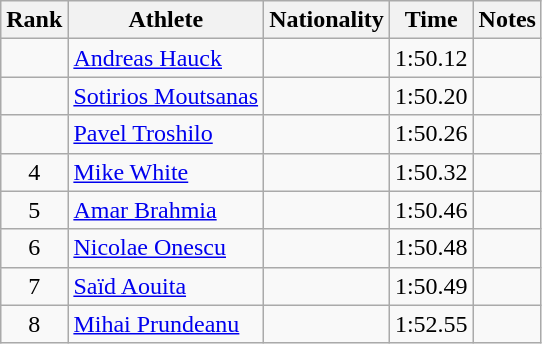<table class="wikitable sortable" style="text-align:center">
<tr>
<th>Rank</th>
<th>Athlete</th>
<th>Nationality</th>
<th>Time</th>
<th>Notes</th>
</tr>
<tr>
<td></td>
<td align=left><a href='#'>Andreas Hauck</a></td>
<td align=left></td>
<td>1:50.12</td>
<td></td>
</tr>
<tr>
<td></td>
<td align=left><a href='#'>Sotirios Moutsanas</a></td>
<td align=left></td>
<td>1:50.20</td>
<td></td>
</tr>
<tr>
<td></td>
<td align=left><a href='#'>Pavel Troshilo</a></td>
<td align=left></td>
<td>1:50.26</td>
<td></td>
</tr>
<tr>
<td>4</td>
<td align=left><a href='#'>Mike White</a></td>
<td align=left></td>
<td>1:50.32</td>
<td></td>
</tr>
<tr>
<td>5</td>
<td align=left><a href='#'>Amar Brahmia</a></td>
<td align=left></td>
<td>1:50.46</td>
<td></td>
</tr>
<tr>
<td>6</td>
<td align=left><a href='#'>Nicolae Onescu</a></td>
<td align=left></td>
<td>1:50.48</td>
<td></td>
</tr>
<tr>
<td>7</td>
<td align=left><a href='#'>Saïd Aouita</a></td>
<td align=left></td>
<td>1:50.49</td>
<td></td>
</tr>
<tr>
<td>8</td>
<td align=left><a href='#'>Mihai Prundeanu</a></td>
<td align=left></td>
<td>1:52.55</td>
<td></td>
</tr>
</table>
